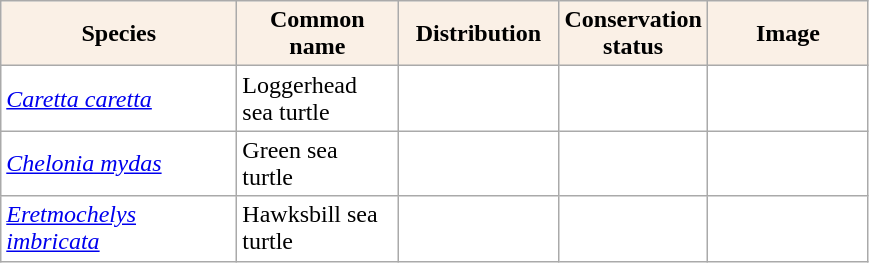<table class="wikitable" style="background:#fff;" class="sortable wikitable">
<tr>
<th style="background:Linen; color:Black; width:150px;" px>Species</th>
<th style="background:Linen; color:Black; width:100px;" px>Common name</th>
<th style="background:Linen; color:Black; width:100px;" px>Distribution</th>
<th style="background:Linen; color:Black; width:90px;" px>Conservation status</th>
<th style="background:Linen; color:Black; width:100px;" px>Image</th>
</tr>
<tr>
<td><em><a href='#'>Caretta caretta</a></em></td>
<td>Loggerhead sea turtle</td>
<td></td>
<td></td>
<td></td>
</tr>
<tr>
<td><em> <a href='#'>Chelonia mydas</a></em></td>
<td>Green sea turtle</td>
<td></td>
<td></td>
<td></td>
</tr>
<tr>
<td><em><a href='#'>Eretmochelys imbricata</a></em></td>
<td>Hawksbill sea turtle</td>
<td></td>
<td></td>
<td></td>
</tr>
</table>
